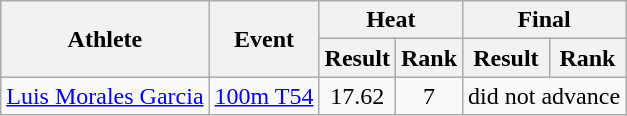<table class="wikitable">
<tr>
<th rowspan="2">Athlete</th>
<th rowspan="2">Event</th>
<th colspan="2">Heat</th>
<th colspan="2">Final</th>
</tr>
<tr>
<th>Result</th>
<th>Rank</th>
<th>Result</th>
<th>Rank</th>
</tr>
<tr align=center>
<td align=left><a href='#'>Luis Morales Garcia</a></td>
<td align=left><a href='#'>100m T54</a></td>
<td>17.62</td>
<td>7</td>
<td colspan=2>did not advance</td>
</tr>
</table>
